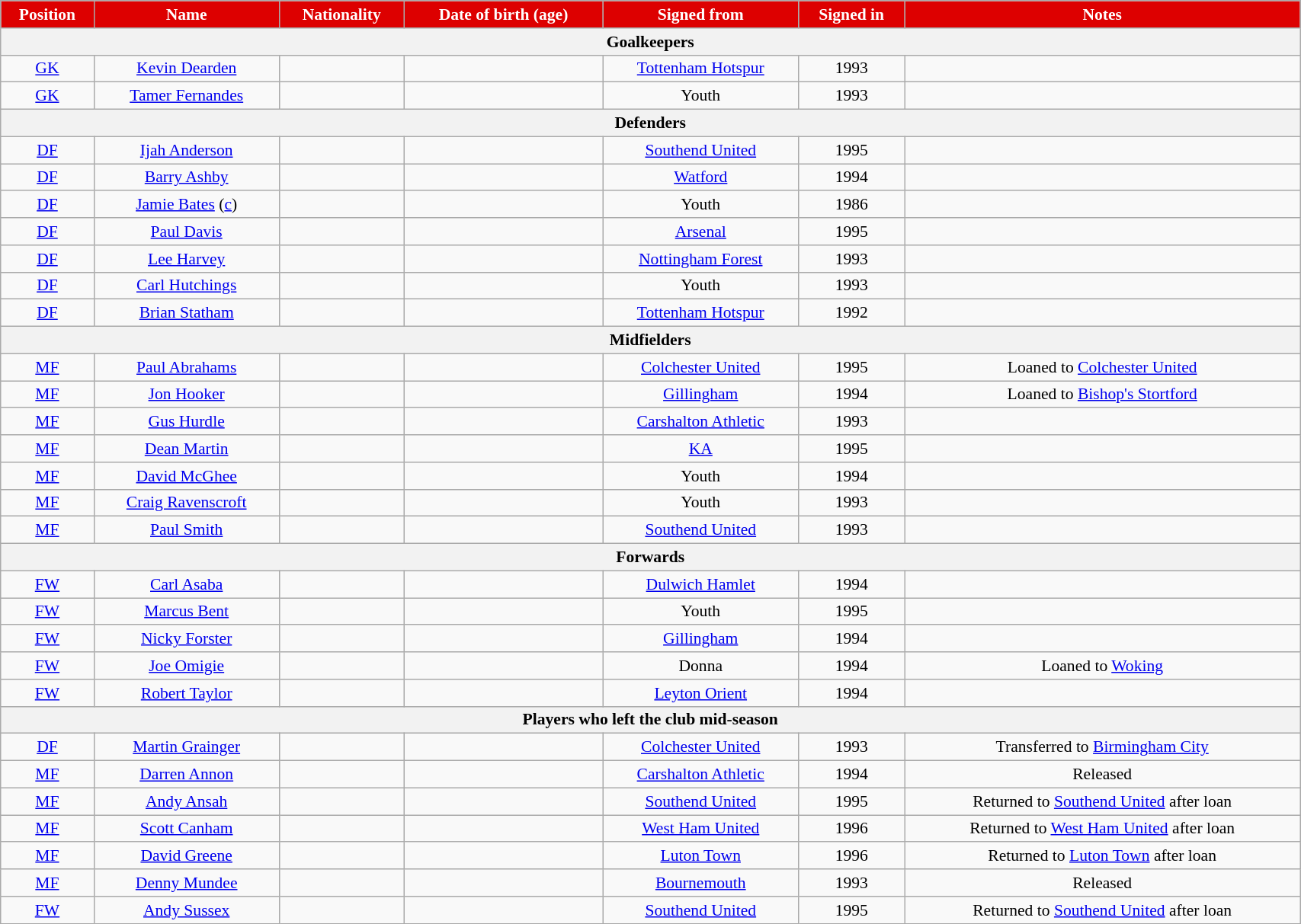<table style="text-align:center; font-size:90%; width:90%;" class="wikitable">
<tr>
<th style="background:#d00; color:white; text-align:center;">Position</th>
<th style="background:#d00; color:white; text-align:center;">Name</th>
<th style="background:#d00; color:white; text-align:center;">Nationality</th>
<th style="background:#d00; color:white; text-align:center;">Date of birth (age)</th>
<th style="background:#d00; color:white; text-align:center;">Signed from</th>
<th style="background:#d00; color:white; text-align:center;">Signed in</th>
<th style="background:#d00; color:white; text-align:center;">Notes</th>
</tr>
<tr>
<th colspan="7">Goalkeepers</th>
</tr>
<tr>
<td><a href='#'>GK</a></td>
<td><a href='#'>Kevin Dearden</a></td>
<td></td>
<td></td>
<td><a href='#'>Tottenham Hotspur</a></td>
<td>1993</td>
<td></td>
</tr>
<tr>
<td><a href='#'>GK</a></td>
<td><a href='#'>Tamer Fernandes</a></td>
<td></td>
<td></td>
<td>Youth</td>
<td>1993</td>
<td></td>
</tr>
<tr>
<th colspan="7">Defenders</th>
</tr>
<tr>
<td><a href='#'>DF</a></td>
<td><a href='#'>Ijah Anderson</a></td>
<td></td>
<td></td>
<td><a href='#'>Southend United</a></td>
<td>1995</td>
<td></td>
</tr>
<tr>
<td><a href='#'>DF</a></td>
<td><a href='#'>Barry Ashby</a></td>
<td></td>
<td></td>
<td><a href='#'>Watford</a></td>
<td>1994</td>
<td></td>
</tr>
<tr>
<td><a href='#'>DF</a></td>
<td><a href='#'>Jamie Bates</a> (<a href='#'>c</a>)</td>
<td></td>
<td></td>
<td>Youth</td>
<td>1986</td>
<td></td>
</tr>
<tr>
<td><a href='#'>DF</a></td>
<td><a href='#'>Paul Davis</a></td>
<td></td>
<td></td>
<td><a href='#'>Arsenal</a></td>
<td>1995</td>
<td></td>
</tr>
<tr>
<td><a href='#'>DF</a></td>
<td><a href='#'>Lee Harvey</a></td>
<td></td>
<td></td>
<td><a href='#'>Nottingham Forest</a></td>
<td>1993</td>
<td></td>
</tr>
<tr>
<td><a href='#'>DF</a></td>
<td><a href='#'>Carl Hutchings</a></td>
<td></td>
<td></td>
<td>Youth</td>
<td>1993</td>
<td></td>
</tr>
<tr>
<td><a href='#'>DF</a></td>
<td><a href='#'>Brian Statham</a></td>
<td></td>
<td></td>
<td><a href='#'>Tottenham Hotspur</a></td>
<td>1992</td>
<td></td>
</tr>
<tr>
<th colspan="7">Midfielders</th>
</tr>
<tr>
<td><a href='#'>MF</a></td>
<td><a href='#'>Paul Abrahams</a></td>
<td></td>
<td></td>
<td><a href='#'>Colchester United</a></td>
<td>1995</td>
<td>Loaned to <a href='#'>Colchester United</a></td>
</tr>
<tr>
<td><a href='#'>MF</a></td>
<td><a href='#'>Jon Hooker</a></td>
<td></td>
<td></td>
<td><a href='#'>Gillingham</a></td>
<td>1994</td>
<td>Loaned to <a href='#'>Bishop's Stortford</a></td>
</tr>
<tr>
<td><a href='#'>MF</a></td>
<td><a href='#'>Gus Hurdle</a></td>
<td></td>
<td></td>
<td><a href='#'>Carshalton Athletic</a></td>
<td>1993</td>
<td></td>
</tr>
<tr>
<td><a href='#'>MF</a></td>
<td><a href='#'>Dean Martin</a></td>
<td></td>
<td></td>
<td><a href='#'>KA</a></td>
<td>1995</td>
<td></td>
</tr>
<tr>
<td><a href='#'>MF</a></td>
<td><a href='#'>David McGhee</a></td>
<td></td>
<td></td>
<td>Youth</td>
<td>1994</td>
<td></td>
</tr>
<tr>
<td><a href='#'>MF</a></td>
<td><a href='#'>Craig Ravenscroft</a></td>
<td></td>
<td></td>
<td>Youth</td>
<td>1993</td>
<td></td>
</tr>
<tr>
<td><a href='#'>MF</a></td>
<td><a href='#'>Paul Smith</a></td>
<td></td>
<td></td>
<td><a href='#'>Southend United</a></td>
<td>1993</td>
<td></td>
</tr>
<tr>
<th colspan="7">Forwards</th>
</tr>
<tr>
<td><a href='#'>FW</a></td>
<td><a href='#'>Carl Asaba</a></td>
<td></td>
<td></td>
<td><a href='#'>Dulwich Hamlet</a></td>
<td>1994</td>
<td></td>
</tr>
<tr>
<td><a href='#'>FW</a></td>
<td><a href='#'>Marcus Bent</a></td>
<td></td>
<td></td>
<td>Youth</td>
<td>1995</td>
<td></td>
</tr>
<tr>
<td><a href='#'>FW</a></td>
<td><a href='#'>Nicky Forster</a></td>
<td></td>
<td></td>
<td><a href='#'>Gillingham</a></td>
<td>1994</td>
<td></td>
</tr>
<tr>
<td><a href='#'>FW</a></td>
<td><a href='#'>Joe Omigie</a></td>
<td></td>
<td></td>
<td>Donna</td>
<td>1994</td>
<td>Loaned to <a href='#'>Woking</a></td>
</tr>
<tr>
<td><a href='#'>FW</a></td>
<td><a href='#'>Robert Taylor</a></td>
<td></td>
<td></td>
<td><a href='#'>Leyton Orient</a></td>
<td>1994</td>
<td></td>
</tr>
<tr>
<th colspan="7">Players who left the club mid-season</th>
</tr>
<tr>
<td><a href='#'>DF</a></td>
<td><a href='#'>Martin Grainger</a></td>
<td></td>
<td></td>
<td><a href='#'>Colchester United</a></td>
<td>1993</td>
<td>Transferred to <a href='#'>Birmingham City</a></td>
</tr>
<tr>
<td><a href='#'>MF</a></td>
<td><a href='#'>Darren Annon</a></td>
<td></td>
<td></td>
<td><a href='#'>Carshalton Athletic</a></td>
<td>1994</td>
<td>Released</td>
</tr>
<tr>
<td><a href='#'>MF</a></td>
<td><a href='#'>Andy Ansah</a></td>
<td></td>
<td></td>
<td><a href='#'>Southend United</a></td>
<td>1995</td>
<td>Returned to <a href='#'>Southend United</a> after loan</td>
</tr>
<tr>
<td><a href='#'>MF</a></td>
<td><a href='#'>Scott Canham</a></td>
<td></td>
<td></td>
<td><a href='#'>West Ham United</a></td>
<td>1996</td>
<td>Returned to <a href='#'>West Ham United</a> after loan</td>
</tr>
<tr>
<td><a href='#'>MF</a></td>
<td><a href='#'>David Greene</a></td>
<td></td>
<td></td>
<td><a href='#'>Luton Town</a></td>
<td>1996</td>
<td>Returned to <a href='#'>Luton Town</a> after loan</td>
</tr>
<tr>
<td><a href='#'>MF</a></td>
<td><a href='#'>Denny Mundee</a></td>
<td></td>
<td></td>
<td><a href='#'>Bournemouth</a></td>
<td>1993</td>
<td>Released</td>
</tr>
<tr>
<td><a href='#'>FW</a></td>
<td><a href='#'>Andy Sussex</a></td>
<td></td>
<td></td>
<td><a href='#'>Southend United</a></td>
<td>1995</td>
<td>Returned to <a href='#'>Southend United</a> after loan</td>
</tr>
</table>
